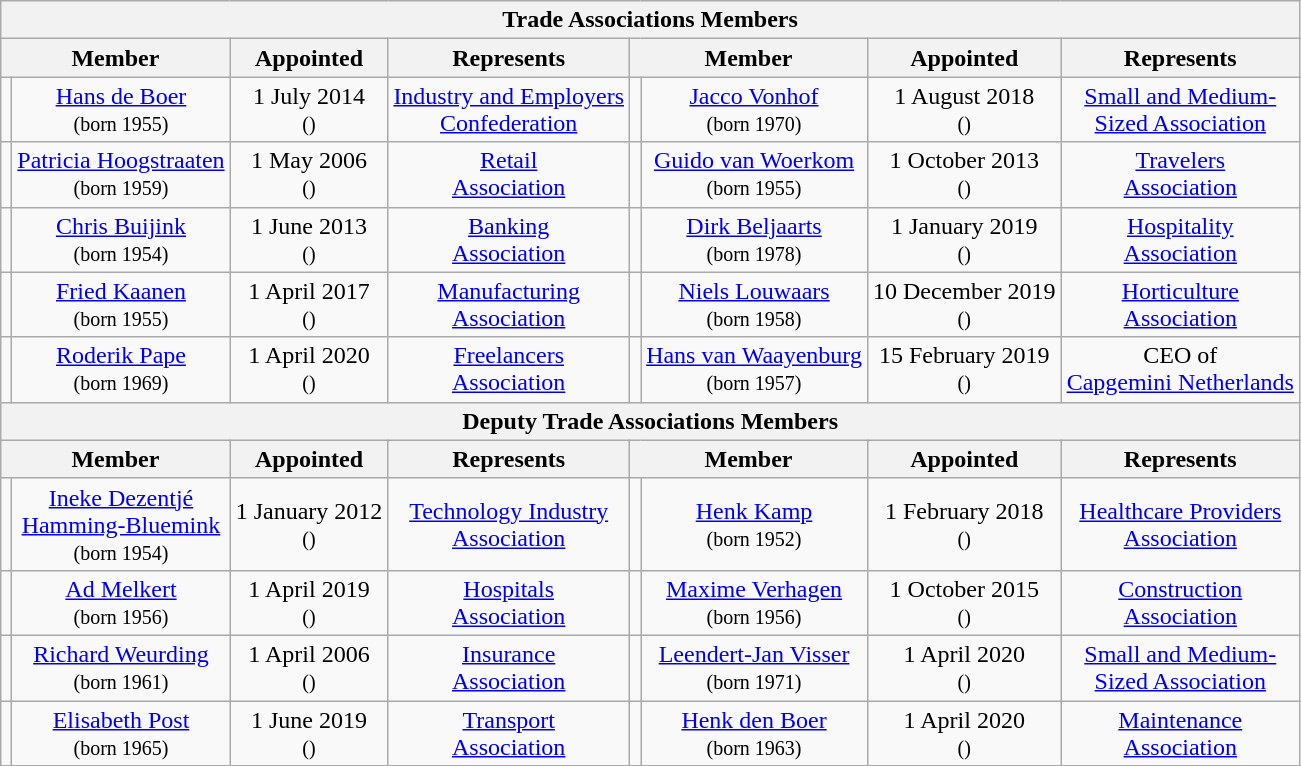<table class="wikitable" style="text-align:center">
<tr>
<th colspan=12>Trade Associations Members</th>
</tr>
<tr>
<th colspan=2>Member</th>
<th>Appointed</th>
<th>Represents</th>
<th colspan=2>Member</th>
<th>Appointed</th>
<th>Represents</th>
</tr>
<tr>
<td></td>
<td><a href='#'>Hans de Boer</a> <br> <small>(born 1955)</small> <br> </td>
<td>1 July 2014 <br> <small>()</small></td>
<td><a href='#'>Industry and Employers <br> Confederation</a></td>
<td></td>
<td><a href='#'>Jacco Vonhof</a> <br> <small>(born 1970)</small></td>
<td>1 August 2018 <br> <small>()</small></td>
<td><a href='#'>Small and Medium-<br>Sized Association</a></td>
</tr>
<tr>
<td></td>
<td><a href='#'>Patricia Hoogstraaten</a> <br> <small>(born 1959)</small></td>
<td>1 May 2006 <br> <small>()</small></td>
<td><a href='#'>Retail <br> Association</a></td>
<td></td>
<td><a href='#'>Guido van Woerkom</a> <br> <small>(born 1955)</small></td>
<td>1 October 2013 <br> <small>()</small></td>
<td><a href='#'>Travelers <br> Association</a></td>
</tr>
<tr>
<td></td>
<td><a href='#'>Chris Buijink</a> <br> <small>(born 1954)</small></td>
<td>1 June 2013 <br> <small>()</small></td>
<td><a href='#'>Banking <br> Association</a></td>
<td></td>
<td><a href='#'>Dirk Beljaarts</a> <br> <small>(born 1978)</small></td>
<td>1 January 2019 <br> <small>()</small></td>
<td><a href='#'>Hospitality <br> Association</a></td>
</tr>
<tr>
<td></td>
<td><a href='#'>Fried Kaanen</a> <br> <small>(born 1955)</small></td>
<td>1 April 2017 <br> <small>()</small></td>
<td><a href='#'>Manufacturing <br> Association</a></td>
<td></td>
<td><a href='#'>Niels Louwaars</a> <br> <small>(born 1958)</small></td>
<td>10 December 2019 <br> <small>()</small></td>
<td><a href='#'>Horticulture <br> Association</a></td>
</tr>
<tr>
<td></td>
<td><a href='#'>Roderik Pape</a> <br> <small>(born 1969)</small></td>
<td>1 April 2020 <br> <small>()</small></td>
<td><a href='#'>Freelancers <br> Association</a></td>
<td></td>
<td><a href='#'>Hans van Waayenburg</a> <br> <small>(born 1957)</small></td>
<td>15 February 2019 <br> <small>()</small></td>
<td>CEO of <br> <a href='#'>Capgemini Netherlands</a></td>
</tr>
<tr>
<th colspan=12>Deputy Trade Associations Members</th>
</tr>
<tr>
<th colspan=2>Member</th>
<th>Appointed</th>
<th>Represents</th>
<th colspan=2>Member</th>
<th>Appointed</th>
<th>Represents</th>
</tr>
<tr>
<td></td>
<td><a href='#'>Ineke Dezentjé <br> Hamming-Bluemink</a> <br> <small>(born 1954)</small></td>
<td>1 January 2012 <br> <small>()</small></td>
<td><a href='#'>Technology Industry <br> Association</a></td>
<td></td>
<td><a href='#'>Henk Kamp</a> <br> <small>(born 1952)</small></td>
<td>1 February 2018 <br> <small>()</small></td>
<td><a href='#'>Healthcare Providers <br> Association</a></td>
</tr>
<tr>
<td></td>
<td><a href='#'>Ad Melkert</a> <br> <small>(born 1956)</small></td>
<td>1 April 2019 <br> <small>()</small></td>
<td><a href='#'>Hospitals <br> Association</a></td>
<td></td>
<td><a href='#'>Maxime Verhagen</a> <br> <small>(born 1956)</small></td>
<td>1 October 2015 <br> <small>()</small></td>
<td><a href='#'>Construction <br> Association</a></td>
</tr>
<tr>
<td></td>
<td><a href='#'>Richard Weurding</a> <br> <small>(born 1961)</small></td>
<td>1 April 2006 <br> <small>()</small></td>
<td><a href='#'>Insurance <br> Association</a></td>
<td></td>
<td><a href='#'>Leendert-Jan Visser</a> <br> <small>(born 1971)</small></td>
<td>1 April 2020 <br> <small>()</small></td>
<td><a href='#'>Small and Medium-<br>Sized Association</a></td>
</tr>
<tr>
<td></td>
<td><a href='#'>Elisabeth Post</a> <br> <small>(born 1965)</small></td>
<td>1 June 2019 <br> <small>()</small></td>
<td><a href='#'>Transport <br> Association</a></td>
<td></td>
<td><a href='#'>Henk den Boer</a> <br> <small>(born 1963)</small></td>
<td>1 April 2020 <br> <small>()</small></td>
<td><a href='#'>Maintenance <br> Association</a></td>
</tr>
<tr>
</tr>
</table>
